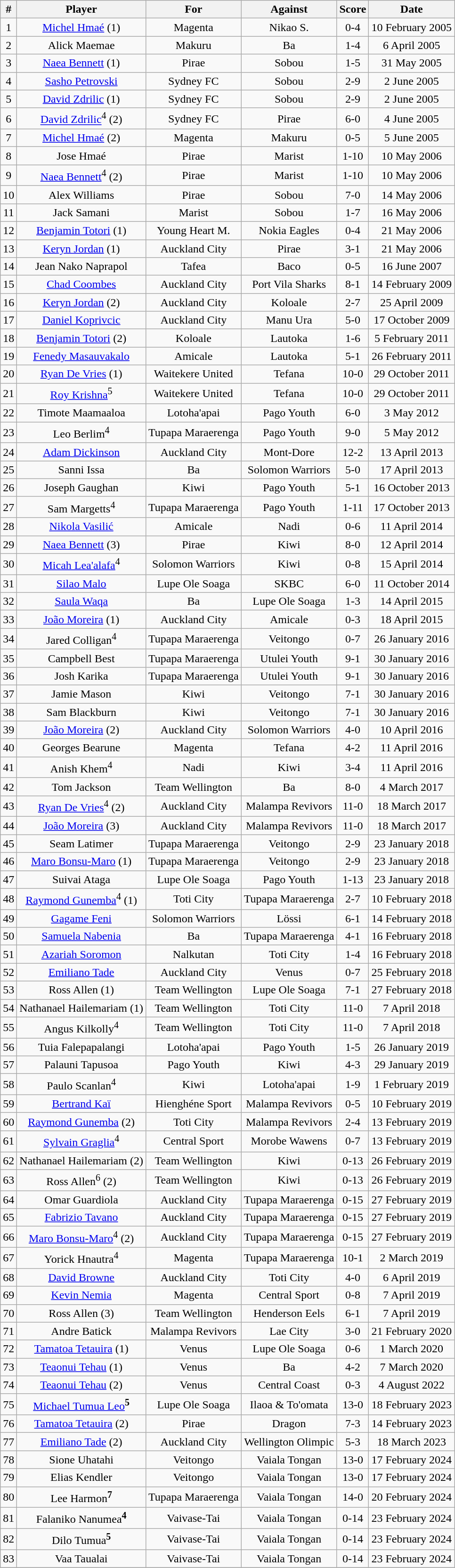<table class="wikitable" style="text-align:center;">
<tr>
<th>#</th>
<th>Player</th>
<th>For</th>
<th>Against</th>
<th>Score</th>
<th>Date</th>
</tr>
<tr>
<td>1</td>
<td> <a href='#'>Michel Hmaé</a> (1)</td>
<td> Magenta</td>
<td> Nikao S.</td>
<td>0-4</td>
<td>10 February 2005</td>
</tr>
<tr>
<td>2</td>
<td> Alick Maemae</td>
<td> Makuru</td>
<td> Ba</td>
<td>1-4</td>
<td>6 April 2005</td>
</tr>
<tr>
<td>3</td>
<td> <a href='#'>Naea Bennett</a> (1)</td>
<td> Pirae</td>
<td> Sobou</td>
<td>1-5</td>
<td>31 May 2005</td>
</tr>
<tr>
<td>4</td>
<td> <a href='#'>Sasho Petrovski</a></td>
<td> Sydney FC</td>
<td> Sobou</td>
<td>2-9</td>
<td>2 June 2005</td>
</tr>
<tr>
<td>5</td>
<td> <a href='#'>David Zdrilic</a> (1)</td>
<td> Sydney FC</td>
<td> Sobou</td>
<td>2-9</td>
<td>2 June 2005</td>
</tr>
<tr>
<td>6</td>
<td> <a href='#'>David Zdrilic</a><sup>4</sup> (2)</td>
<td> Sydney FC</td>
<td> Pirae</td>
<td>6-0</td>
<td>4 June 2005</td>
</tr>
<tr>
<td>7</td>
<td> <a href='#'>Michel Hmaé</a> (2)</td>
<td> Magenta</td>
<td> Makuru</td>
<td>0-5</td>
<td>5 June 2005</td>
</tr>
<tr>
<td>8</td>
<td> Jose Hmaé</td>
<td> Pirae</td>
<td> Marist</td>
<td>1-10</td>
<td>10 May 2006</td>
</tr>
<tr>
<td>9</td>
<td> <a href='#'>Naea Bennett</a><sup>4</sup> (2)</td>
<td> Pirae</td>
<td> Marist</td>
<td>1-10</td>
<td>10 May 2006</td>
</tr>
<tr>
<td>10</td>
<td> Alex Williams</td>
<td> Pirae</td>
<td> Sobou</td>
<td>7-0</td>
<td>14 May 2006</td>
</tr>
<tr>
<td>11</td>
<td> Jack Samani</td>
<td> Marist</td>
<td> Sobou</td>
<td>1-7</td>
<td>16 May 2006</td>
</tr>
<tr>
<td>12</td>
<td> <a href='#'>Benjamin Totori</a> (1)</td>
<td> Young Heart M.</td>
<td> Nokia Eagles</td>
<td>0-4</td>
<td>21 May 2006</td>
</tr>
<tr>
<td>13</td>
<td> <a href='#'>Keryn Jordan</a> (1)</td>
<td> Auckland City</td>
<td> Pirae</td>
<td>3-1</td>
<td>21 May 2006</td>
</tr>
<tr>
<td>14</td>
<td> Jean Nako Naprapol</td>
<td> Tafea</td>
<td> Baco</td>
<td>0-5</td>
<td>16 June 2007</td>
</tr>
<tr>
<td>15</td>
<td> <a href='#'>Chad Coombes</a></td>
<td> Auckland City</td>
<td> Port Vila Sharks</td>
<td>8-1</td>
<td>14 February 2009</td>
</tr>
<tr>
<td>16</td>
<td> <a href='#'>Keryn Jordan</a> (2)</td>
<td> Auckland City</td>
<td> Koloale</td>
<td>2-7</td>
<td>25 April 2009</td>
</tr>
<tr>
<td>17</td>
<td> <a href='#'>Daniel Koprivcic</a></td>
<td> Auckland City</td>
<td> Manu Ura</td>
<td>5-0</td>
<td>17 October 2009</td>
</tr>
<tr>
<td>18</td>
<td> <a href='#'>Benjamin Totori</a> (2)</td>
<td> Koloale</td>
<td> Lautoka</td>
<td>1-6</td>
<td>5 February 2011</td>
</tr>
<tr>
<td>19</td>
<td> <a href='#'>Fenedy Masauvakalo</a></td>
<td> Amicale</td>
<td> Lautoka</td>
<td>5-1</td>
<td>26 February 2011</td>
</tr>
<tr>
<td>20</td>
<td> <a href='#'>Ryan De Vries</a> (1)</td>
<td> Waitekere United</td>
<td> Tefana</td>
<td>10-0</td>
<td>29 October 2011</td>
</tr>
<tr>
<td>21</td>
<td> <a href='#'>Roy Krishna</a><sup>5</sup></td>
<td> Waitekere United</td>
<td> Tefana</td>
<td>10-0</td>
<td>29 October 2011</td>
</tr>
<tr>
<td>22</td>
<td> Timote Maamaaloa</td>
<td> Lotoha'apai</td>
<td> Pago Youth</td>
<td>6-0</td>
<td>3 May 2012</td>
</tr>
<tr>
<td>23</td>
<td> Leo Berlim<sup>4</sup></td>
<td> Tupapa Maraerenga</td>
<td> Pago Youth</td>
<td>9-0</td>
<td>5 May 2012</td>
</tr>
<tr>
<td>24</td>
<td> <a href='#'>Adam Dickinson</a></td>
<td> Auckland City</td>
<td> Mont-Dore</td>
<td>12-2</td>
<td>13 April 2013</td>
</tr>
<tr>
<td>25</td>
<td> Sanni Issa</td>
<td> Ba</td>
<td> Solomon Warriors</td>
<td>5-0</td>
<td>17 April 2013</td>
</tr>
<tr>
<td>26</td>
<td> Joseph Gaughan</td>
<td> Kiwi</td>
<td> Pago Youth</td>
<td>5-1</td>
<td>16 October 2013</td>
</tr>
<tr>
<td>27</td>
<td> Sam Margetts<sup>4</sup></td>
<td> Tupapa Maraerenga</td>
<td> Pago Youth</td>
<td>1-11</td>
<td>17 October 2013</td>
</tr>
<tr>
<td>28</td>
<td> <a href='#'>Nikola Vasilić</a></td>
<td> Amicale</td>
<td> Nadi</td>
<td>0-6</td>
<td>11 April 2014</td>
</tr>
<tr>
<td>29</td>
<td> <a href='#'>Naea Bennett</a> (3)</td>
<td> Pirae</td>
<td> Kiwi</td>
<td>8-0</td>
<td>12 April 2014</td>
</tr>
<tr>
<td>30</td>
<td> <a href='#'>Micah Lea'alafa</a><sup>4</sup></td>
<td> Solomon Warriors</td>
<td> Kiwi</td>
<td>0-8</td>
<td>15 April 2014</td>
</tr>
<tr>
<td>31</td>
<td> <a href='#'>Silao Malo</a></td>
<td> Lupe Ole Soaga</td>
<td> SKBC</td>
<td>6-0</td>
<td>11 October 2014</td>
</tr>
<tr>
<td>32</td>
<td> <a href='#'>Saula Waqa</a></td>
<td> Ba</td>
<td> Lupe Ole Soaga</td>
<td>1-3</td>
<td>14 April 2015</td>
</tr>
<tr>
<td>33</td>
<td> <a href='#'>João Moreira</a> (1)</td>
<td> Auckland City</td>
<td> Amicale</td>
<td>0-3</td>
<td>18 April 2015</td>
</tr>
<tr>
<td>34</td>
<td> Jared Colligan<sup>4</sup></td>
<td> Tupapa Maraerenga</td>
<td> Veitongo</td>
<td>0-7</td>
<td>26 January 2016</td>
</tr>
<tr>
<td>35</td>
<td> Campbell Best</td>
<td> Tupapa Maraerenga</td>
<td> Utulei Youth</td>
<td>9-1</td>
<td>30 January 2016</td>
</tr>
<tr>
<td>36</td>
<td> Josh Karika</td>
<td> Tupapa Maraerenga</td>
<td> Utulei Youth</td>
<td>9-1</td>
<td>30 January 2016</td>
</tr>
<tr>
<td>37</td>
<td> Jamie Mason</td>
<td> Kiwi</td>
<td> Veitongo</td>
<td>7-1</td>
<td>30 January 2016</td>
</tr>
<tr>
<td>38</td>
<td> Sam Blackburn</td>
<td> Kiwi</td>
<td> Veitongo</td>
<td>7-1</td>
<td>30 January 2016</td>
</tr>
<tr>
<td>39</td>
<td> <a href='#'>João Moreira</a> (2)</td>
<td> Auckland City</td>
<td> Solomon Warriors</td>
<td>4-0</td>
<td>10 April 2016</td>
</tr>
<tr>
<td>40</td>
<td> Georges Bearune</td>
<td> Magenta</td>
<td> Tefana</td>
<td>4-2</td>
<td>11 April 2016</td>
</tr>
<tr>
<td>41</td>
<td> Anish Khem<sup>4</sup></td>
<td> Nadi</td>
<td> Kiwi</td>
<td>3-4</td>
<td>11 April 2016</td>
</tr>
<tr>
<td>42</td>
<td> Tom Jackson</td>
<td> Team Wellington</td>
<td> Ba</td>
<td>8-0</td>
<td>4 March 2017</td>
</tr>
<tr>
<td>43</td>
<td> <a href='#'>Ryan De Vries</a><sup>4</sup> (2)</td>
<td> Auckland City</td>
<td> Malampa Revivors</td>
<td>11-0</td>
<td>18 March 2017</td>
</tr>
<tr>
<td>44</td>
<td> <a href='#'>João Moreira</a> (3)</td>
<td> Auckland City</td>
<td> Malampa Revivors</td>
<td>11-0</td>
<td>18 March 2017</td>
</tr>
<tr>
<td>45</td>
<td> Seam Latimer</td>
<td> Tupapa Maraerenga</td>
<td> Veitongo</td>
<td>2-9</td>
<td>23 January 2018</td>
</tr>
<tr>
<td>46</td>
<td> <a href='#'>Maro Bonsu-Maro</a> (1)</td>
<td> Tupapa Maraerenga</td>
<td> Veitongo</td>
<td>2-9</td>
<td>23 January 2018</td>
</tr>
<tr>
<td>47</td>
<td> Suivai Ataga</td>
<td> Lupe Ole Soaga</td>
<td> Pago Youth</td>
<td>1-13</td>
<td>23 January 2018</td>
</tr>
<tr>
<td>48</td>
<td> <a href='#'>Raymond Gunemba</a><sup>4</sup> (1)</td>
<td> Toti City</td>
<td> Tupapa Maraerenga</td>
<td>2-7</td>
<td>10 February 2018</td>
</tr>
<tr>
<td>49</td>
<td> <a href='#'>Gagame Feni</a></td>
<td> Solomon Warriors</td>
<td> Lössi</td>
<td>6-1</td>
<td>14 February 2018</td>
</tr>
<tr>
<td>50</td>
<td> <a href='#'>Samuela Nabenia</a></td>
<td> Ba</td>
<td> Tupapa Maraerenga</td>
<td>4-1</td>
<td>16 February 2018</td>
</tr>
<tr>
<td>51</td>
<td> <a href='#'>Azariah Soromon</a></td>
<td> Nalkutan</td>
<td> Toti City</td>
<td>1-4</td>
<td>16 February 2018</td>
</tr>
<tr>
<td>52</td>
<td> <a href='#'>Emiliano Tade</a></td>
<td> Auckland City</td>
<td> Venus</td>
<td>0-7</td>
<td>25 February 2018</td>
</tr>
<tr>
<td>53</td>
<td> Ross Allen (1)</td>
<td> Team Wellington</td>
<td> Lupe Ole Soaga</td>
<td>7-1</td>
<td>27 February 2018</td>
</tr>
<tr>
<td>54</td>
<td> Nathanael Hailemariam (1)</td>
<td> Team Wellington</td>
<td> Toti City</td>
<td>11-0</td>
<td>7 April 2018</td>
</tr>
<tr>
<td>55</td>
<td> Angus Kilkolly<sup>4</sup></td>
<td> Team Wellington</td>
<td> Toti City</td>
<td>11-0</td>
<td>7 April 2018</td>
</tr>
<tr>
<td>56</td>
<td> Tuia Falepapalangi</td>
<td> Lotoha'apai</td>
<td> Pago Youth</td>
<td>1-5</td>
<td>26 January 2019</td>
</tr>
<tr>
<td>57</td>
<td> Palauni Tapusoa</td>
<td> Pago Youth</td>
<td> Kiwi</td>
<td>4-3</td>
<td>29 January 2019</td>
</tr>
<tr>
<td>58</td>
<td> Paulo Scanlan<sup>4</sup></td>
<td> Kiwi</td>
<td> Lotoha'apai</td>
<td>1-9</td>
<td>1 February 2019</td>
</tr>
<tr>
<td>59</td>
<td> <a href='#'>Bertrand Kaï</a></td>
<td> Hienghéne Sport</td>
<td> Malampa Revivors</td>
<td>0-5</td>
<td>10 February 2019</td>
</tr>
<tr>
<td>60</td>
<td> <a href='#'>Raymond Gunemba</a> (2)</td>
<td> Toti City</td>
<td> Malampa Revivors</td>
<td>2-4</td>
<td>13 February 2019</td>
</tr>
<tr>
<td>61</td>
<td> <a href='#'>Sylvain Graglia</a><sup>4</sup></td>
<td> Central Sport</td>
<td> Morobe Wawens</td>
<td>0-7</td>
<td>13 February 2019</td>
</tr>
<tr>
<td>62</td>
<td> Nathanael Hailemariam (2)</td>
<td> Team Wellington</td>
<td> Kiwi</td>
<td>0-13</td>
<td>26 February 2019</td>
</tr>
<tr>
<td>63</td>
<td> Ross Allen<sup>6</sup> (2)</td>
<td> Team Wellington</td>
<td> Kiwi</td>
<td>0-13</td>
<td>26 February 2019</td>
</tr>
<tr>
<td>64</td>
<td> Omar Guardiola</td>
<td> Auckland City</td>
<td> Tupapa Maraerenga</td>
<td>0-15</td>
<td>27 February 2019</td>
</tr>
<tr>
<td>65</td>
<td> <a href='#'>Fabrizio Tavano</a></td>
<td> Auckland City</td>
<td> Tupapa Maraerenga</td>
<td>0-15</td>
<td>27 February 2019</td>
</tr>
<tr>
<td>66</td>
<td> <a href='#'>Maro Bonsu-Maro</a><sup>4</sup> (2)</td>
<td> Auckland City</td>
<td> Tupapa Maraerenga</td>
<td>0-15</td>
<td>27 February 2019</td>
</tr>
<tr>
<td>67</td>
<td> Yorick Hnautra<sup>4</sup></td>
<td> Magenta</td>
<td> Tupapa Maraerenga</td>
<td>10-1</td>
<td>2 March 2019</td>
</tr>
<tr>
<td>68</td>
<td> <a href='#'>David Browne</a></td>
<td> Auckland City</td>
<td> Toti City</td>
<td>4-0</td>
<td>6 April 2019</td>
</tr>
<tr>
<td>69</td>
<td> <a href='#'>Kevin Nemia</a></td>
<td> Magenta</td>
<td> Central Sport</td>
<td>0-8</td>
<td>7 April 2019</td>
</tr>
<tr>
<td>70</td>
<td> Ross Allen (3)</td>
<td> Team Wellington</td>
<td> Henderson Eels</td>
<td>6-1</td>
<td>7 April 2019</td>
</tr>
<tr>
<td>71</td>
<td> Andre Batick</td>
<td> Malampa Revivors</td>
<td> Lae City</td>
<td>3-0</td>
<td>21 February 2020</td>
</tr>
<tr>
<td>72</td>
<td> <a href='#'>Tamatoa Tetauira</a> (1)</td>
<td> Venus</td>
<td> Lupe Ole Soaga</td>
<td>0-6</td>
<td>1 March 2020</td>
</tr>
<tr>
<td>73</td>
<td> <a href='#'>Teaonui Tehau</a> (1)</td>
<td> Venus</td>
<td> Ba</td>
<td>4-2</td>
<td>7 March 2020</td>
</tr>
<tr>
<td>74</td>
<td> <a href='#'>Teaonui Tehau</a> (2)</td>
<td> Venus</td>
<td> Central Coast</td>
<td>0-3</td>
<td>4 August 2022</td>
</tr>
<tr>
<td>75</td>
<td> <a href='#'>Michael Tumua Leo</a><sup><strong>5</strong></sup></td>
<td> Lupe Ole Soaga</td>
<td> Ilaoa & To'omata</td>
<td>13-0</td>
<td>18 February 2023</td>
</tr>
<tr>
<td>76</td>
<td> <a href='#'>Tamatoa Tetauira</a> (2)</td>
<td> Pirae</td>
<td> Dragon</td>
<td>7-3</td>
<td>14 February 2023</td>
</tr>
<tr>
<td>77</td>
<td> <a href='#'>Emiliano Tade</a> (2)</td>
<td> Auckland City</td>
<td> Wellington Olimpic</td>
<td>5-3</td>
<td>18 March 2023</td>
</tr>
<tr>
<td>78</td>
<td> Sione Uhatahi</td>
<td> Veitongo</td>
<td> Vaiala Tongan</td>
<td>13-0</td>
<td>17 February 2024</td>
</tr>
<tr>
<td>79</td>
<td> Elias Kendler</td>
<td> Veitongo</td>
<td> Vaiala Tongan</td>
<td>13-0</td>
<td>17 February 2024</td>
</tr>
<tr>
<td>80</td>
<td> Lee Harmon<sup><strong>7</strong></sup></td>
<td> Tupapa Maraerenga</td>
<td> Vaiala Tongan</td>
<td>14-0</td>
<td>20 February 2024</td>
</tr>
<tr>
<td>81</td>
<td> Falaniko Nanumea<sup><strong>4</strong></sup></td>
<td> Vaivase-Tai</td>
<td> Vaiala Tongan</td>
<td>0-14</td>
<td>23 February 2024</td>
</tr>
<tr>
<td>82</td>
<td> Dilo Tumua<sup><strong>5</strong></sup></td>
<td> Vaivase-Tai</td>
<td> Vaiala Tongan</td>
<td>0-14</td>
<td>23 February 2024</td>
</tr>
<tr>
<td>83</td>
<td> Vaa Taualai</td>
<td> Vaivase-Tai</td>
<td> Vaiala Tongan</td>
<td>0-14</td>
<td>23 February 2024</td>
</tr>
<tr>
</tr>
</table>
